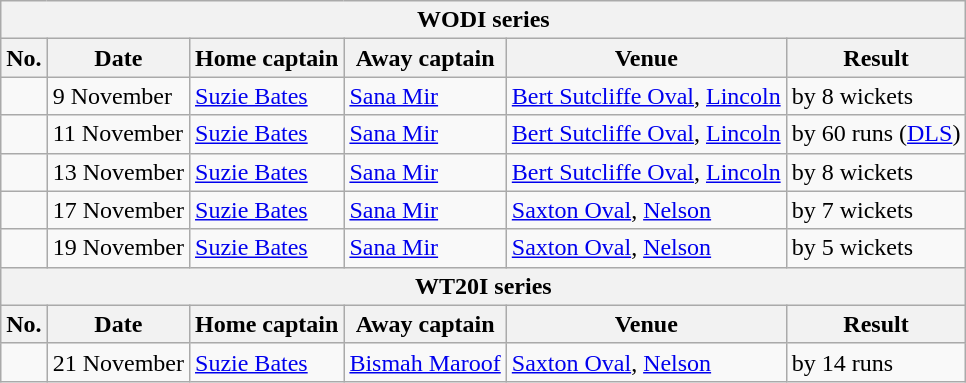<table class="wikitable">
<tr>
<th colspan="6">WODI series</th>
</tr>
<tr>
<th>No.</th>
<th>Date</th>
<th>Home captain</th>
<th>Away captain</th>
<th>Venue</th>
<th>Result</th>
</tr>
<tr>
<td></td>
<td>9 November</td>
<td><a href='#'>Suzie Bates</a></td>
<td><a href='#'>Sana Mir</a></td>
<td><a href='#'>Bert Sutcliffe Oval</a>, <a href='#'>Lincoln</a></td>
<td> by 8 wickets</td>
</tr>
<tr>
<td></td>
<td>11 November</td>
<td><a href='#'>Suzie Bates</a></td>
<td><a href='#'>Sana Mir</a></td>
<td><a href='#'>Bert Sutcliffe Oval</a>, <a href='#'>Lincoln</a></td>
<td> by 60 runs (<a href='#'>DLS</a>)</td>
</tr>
<tr>
<td></td>
<td>13 November</td>
<td><a href='#'>Suzie Bates</a></td>
<td><a href='#'>Sana Mir</a></td>
<td><a href='#'>Bert Sutcliffe Oval</a>, <a href='#'>Lincoln</a></td>
<td> by 8 wickets</td>
</tr>
<tr>
<td></td>
<td>17 November</td>
<td><a href='#'>Suzie Bates</a></td>
<td><a href='#'>Sana Mir</a></td>
<td><a href='#'>Saxton Oval</a>, <a href='#'>Nelson</a></td>
<td> by 7 wickets</td>
</tr>
<tr>
<td></td>
<td>19 November</td>
<td><a href='#'>Suzie Bates</a></td>
<td><a href='#'>Sana Mir</a></td>
<td><a href='#'>Saxton Oval</a>, <a href='#'>Nelson</a></td>
<td> by 5 wickets</td>
</tr>
<tr>
<th colspan="6">WT20I series</th>
</tr>
<tr>
<th>No.</th>
<th>Date</th>
<th>Home captain</th>
<th>Away captain</th>
<th>Venue</th>
<th>Result</th>
</tr>
<tr>
<td></td>
<td>21 November</td>
<td><a href='#'>Suzie Bates</a></td>
<td><a href='#'>Bismah Maroof</a></td>
<td><a href='#'>Saxton Oval</a>, <a href='#'>Nelson</a></td>
<td> by 14 runs</td>
</tr>
</table>
